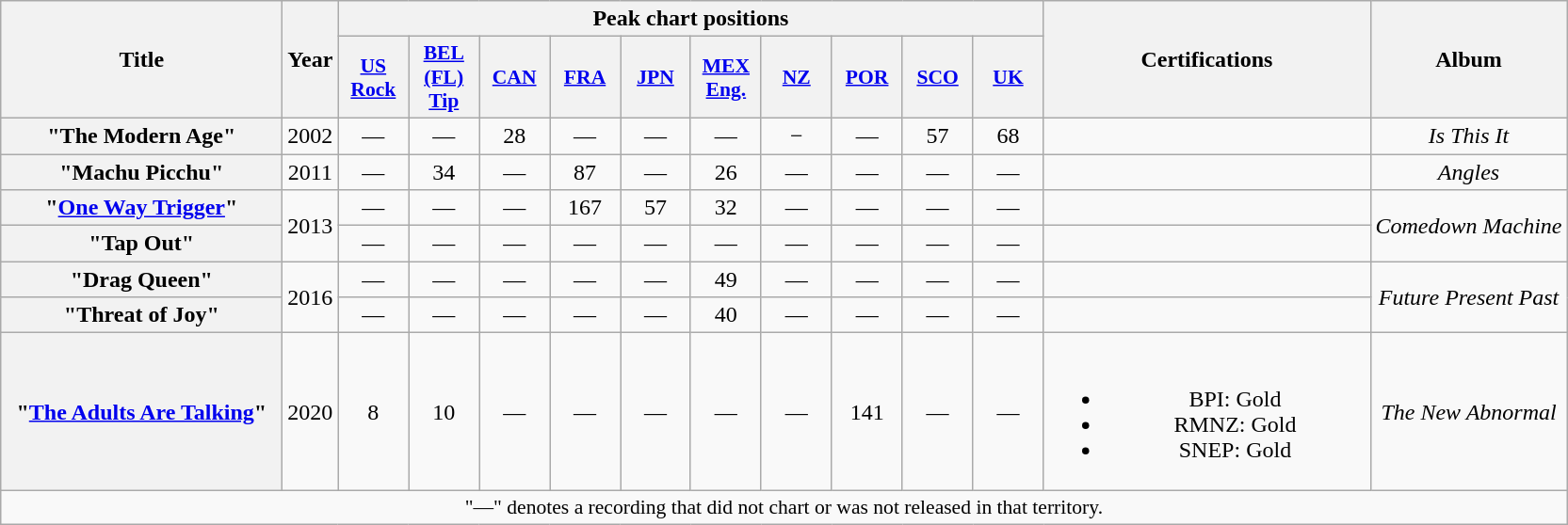<table class="wikitable plainrowheaders" style="text-align:center;">
<tr>
<th scope="col" rowspan="2" style="width:12em;">Title</th>
<th scope="col" rowspan="2">Year</th>
<th colspan="10">Peak chart positions</th>
<th scope="col" rowspan="2" style="width:14em;">Certifications</th>
<th rowspan="2">Album</th>
</tr>
<tr>
<th scope="col" style="width:3em; font-size:90%;"><a href='#'>US<br>Rock</a><br></th>
<th scope="col" style="width:3em; font-size:90%;"><a href='#'>BEL<br>(FL)<br>Tip</a><br></th>
<th scope="col" style="width:3em; font-size:90%;"><a href='#'>CAN</a><br></th>
<th scope="col" style="width:3em; font-size:90%;"><a href='#'>FRA</a><br></th>
<th scope="col" style="width:3em; font-size:90%;"><a href='#'>JPN</a><br></th>
<th scope="col" style="width:3em; font-size:90%;"><a href='#'>MEX<br>Eng.</a><br></th>
<th scope="col" style="width:3em;font-size:90%;"><a href='#'>NZ</a><br></th>
<th scope="col" style="width:3em; font-size:90%;"><a href='#'>POR</a><br></th>
<th scope="col" style="width:3em; font-size:90%;"><a href='#'>SCO</a><br></th>
<th scope="col" style="width:3em; font-size:90%;"><a href='#'>UK</a><br></th>
</tr>
<tr>
<th scope="row">"The Modern Age"</th>
<td>2002</td>
<td>—</td>
<td>—</td>
<td>28</td>
<td>—</td>
<td>—</td>
<td>—</td>
<td>−</td>
<td>—</td>
<td>57</td>
<td>68</td>
<td></td>
<td><em>Is This It</em></td>
</tr>
<tr>
<th scope="row">"Machu Picchu"</th>
<td>2011</td>
<td>—</td>
<td>34</td>
<td>—</td>
<td>87</td>
<td>—</td>
<td>26</td>
<td>—</td>
<td>—</td>
<td>—</td>
<td>—</td>
<td></td>
<td><em>Angles</em></td>
</tr>
<tr>
<th scope="row">"<a href='#'>One Way Trigger</a>"</th>
<td rowspan="2">2013</td>
<td>—</td>
<td>—</td>
<td>—</td>
<td>167</td>
<td>57</td>
<td>32</td>
<td>—</td>
<td>—</td>
<td>—</td>
<td>—</td>
<td></td>
<td rowspan="2"><em>Comedown Machine</em></td>
</tr>
<tr>
<th scope="row">"Tap Out"</th>
<td>—</td>
<td>—</td>
<td>—</td>
<td>—</td>
<td>—</td>
<td>—</td>
<td>—</td>
<td>—</td>
<td>—</td>
<td>—</td>
<td></td>
</tr>
<tr>
<th scope="row">"Drag Queen"</th>
<td rowspan="2">2016</td>
<td>—</td>
<td>—</td>
<td>—</td>
<td>—</td>
<td>—</td>
<td>49</td>
<td>—</td>
<td>—</td>
<td>—</td>
<td>—</td>
<td></td>
<td rowspan="2"><em>Future Present Past</em></td>
</tr>
<tr>
<th scope="row">"Threat of Joy"</th>
<td>—</td>
<td>—</td>
<td>—</td>
<td>—</td>
<td>—</td>
<td>40</td>
<td>—</td>
<td>—</td>
<td>—</td>
<td>—</td>
<td></td>
</tr>
<tr>
<th scope="row">"<a href='#'>The Adults Are Talking</a>"</th>
<td>2020</td>
<td>8</td>
<td>10</td>
<td>—</td>
<td>—</td>
<td>—</td>
<td>—</td>
<td>—</td>
<td>141</td>
<td>—</td>
<td>—</td>
<td><br><ul><li>BPI: Gold</li><li>RMNZ: Gold</li><li>SNEP: Gold</li></ul></td>
<td><em>The New Abnormal</em></td>
</tr>
<tr>
<td colspan="14" style="font-size:90%">"—" denotes a recording that did not chart or was not released in that territory.</td>
</tr>
</table>
